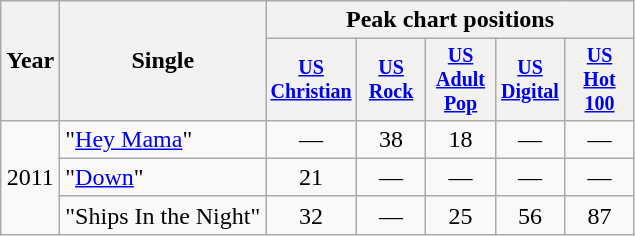<table class="wikitable" style="text-align:center;">
<tr>
<th rowspan=2>Year</th>
<th rowspan=2>Single</th>
<th colspan=6>Peak chart positions</th>
</tr>
<tr style="font-size:smaller;">
<th width=40><a href='#'>US Christian</a><br></th>
<th width=40><a href='#'>US Rock</a><br></th>
<th width=40><a href='#'>US Adult Pop</a></th>
<th width=40><a href='#'>US Digital</a></th>
<th width=40><a href='#'>US Hot 100</a></th>
</tr>
<tr>
<td rowspan="3">2011</td>
<td align="left">"<a href='#'>Hey Mama</a>"</td>
<td>—</td>
<td>38</td>
<td>18</td>
<td>—</td>
<td>—</td>
</tr>
<tr>
<td align="left">"<a href='#'>Down</a>"</td>
<td>21</td>
<td>—</td>
<td>—</td>
<td>—</td>
<td>—</td>
</tr>
<tr>
<td align="left">"Ships In the Night"</td>
<td>32</td>
<td>—</td>
<td>25</td>
<td>56</td>
<td>87</td>
</tr>
</table>
